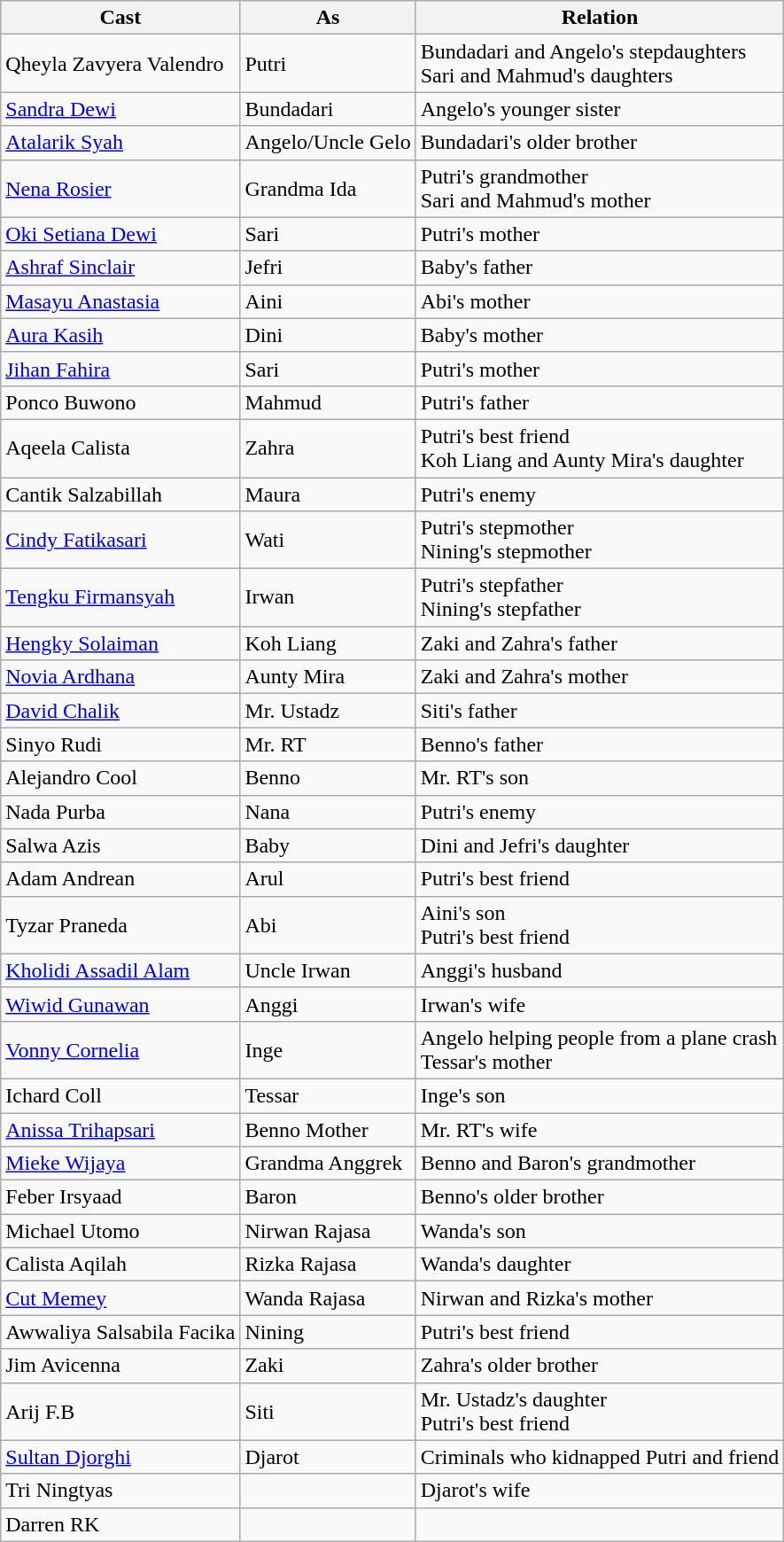<table class="wikitable sortable">
<tr>
<th>Cast</th>
<th>As</th>
<th>Relation</th>
</tr>
<tr>
<td>Qheyla Zavyera Valendro</td>
<td>Putri</td>
<td>Bundadari and Angelo's stepdaughters <br> Sari and Mahmud's daughters</td>
</tr>
<tr>
<td><a href='#'>Sandra Dewi</a></td>
<td>Bundadari</td>
<td>Angelo's younger sister</td>
</tr>
<tr>
<td><a href='#'>Atalarik Syah</a></td>
<td>Angelo/Uncle Gelo</td>
<td>Bundadari's older brother</td>
</tr>
<tr>
<td><a href='#'>Nena Rosier</a></td>
<td>Grandma Ida</td>
<td>Putri's grandmother <br> Sari and Mahmud's mother</td>
</tr>
<tr>
<td><a href='#'>Oki Setiana Dewi</a></td>
<td>Sari</td>
<td>Putri's mother</td>
</tr>
<tr>
<td><a href='#'>Ashraf Sinclair</a></td>
<td>Jefri</td>
<td>Baby's father</td>
</tr>
<tr>
<td><a href='#'>Masayu Anastasia</a></td>
<td>Aini</td>
<td>Abi's mother</td>
</tr>
<tr>
<td><a href='#'>Aura Kasih</a></td>
<td>Dini</td>
<td>Baby's mother</td>
</tr>
<tr>
<td><a href='#'>Jihan Fahira</a></td>
<td>Sari</td>
<td>Putri's mother</td>
</tr>
<tr>
<td>Ponco Buwono</td>
<td>Mahmud</td>
<td>Putri's father</td>
</tr>
<tr>
<td>Aqeela Calista</td>
<td>Zahra</td>
<td>Putri's best friend <br> Koh Liang and Aunty Mira's daughter</td>
</tr>
<tr>
<td>Cantik Salzabillah</td>
<td>Maura</td>
<td>Putri's enemy</td>
</tr>
<tr>
<td><a href='#'>Cindy Fatikasari</a></td>
<td>Wati</td>
<td>Putri's stepmother <br> Nining's stepmother</td>
</tr>
<tr>
<td><a href='#'>Tengku Firmansyah</a></td>
<td>Irwan</td>
<td>Putri's stepfather <br> Nining's stepfather</td>
</tr>
<tr>
<td><a href='#'>Hengky Solaiman</a></td>
<td>Koh Liang</td>
<td>Zaki and Zahra's father</td>
</tr>
<tr>
<td><a href='#'>Novia Ardhana</a></td>
<td>Aunty Mira</td>
<td>Zaki and Zahra's mother</td>
</tr>
<tr>
<td><a href='#'>David Chalik</a></td>
<td>Mr. Ustadz</td>
<td>Siti's father</td>
</tr>
<tr>
<td>Sinyo Rudi</td>
<td>Mr. RT</td>
<td>Benno's father</td>
</tr>
<tr>
<td>Alejandro Cool</td>
<td>Benno</td>
<td>Mr. RT's son</td>
</tr>
<tr>
<td>Nada Purba</td>
<td>Nana</td>
<td>Putri's enemy</td>
</tr>
<tr>
<td>Salwa Azis</td>
<td>Baby</td>
<td>Dini and Jefri's daughter</td>
</tr>
<tr>
<td>Adam Andrean</td>
<td>Arul</td>
<td>Putri's best friend</td>
</tr>
<tr>
<td>Tyzar Praneda</td>
<td>Abi</td>
<td>Aini's son <br> Putri's best friend</td>
</tr>
<tr>
<td><a href='#'>Kholidi Assadil Alam</a></td>
<td>Uncle Irwan</td>
<td>Anggi's husband</td>
</tr>
<tr>
<td><a href='#'>Wiwid Gunawan</a></td>
<td>Anggi</td>
<td>Irwan's wife</td>
</tr>
<tr>
<td><a href='#'>Vonny Cornelia</a></td>
<td>Inge</td>
<td>Angelo helping people from a plane crash <br> Tessar's mother</td>
</tr>
<tr>
<td>Ichard Coll</td>
<td>Tessar</td>
<td>Inge's son</td>
</tr>
<tr>
<td><a href='#'>Anissa Trihapsari</a></td>
<td>Benno Mother</td>
<td>Mr. RT's wife</td>
</tr>
<tr>
<td><a href='#'>Mieke Wijaya</a></td>
<td>Grandma Anggrek</td>
<td>Benno and Baron's grandmother</td>
</tr>
<tr>
<td>Feber Irsyaad</td>
<td>Baron</td>
<td>Benno's older brother</td>
</tr>
<tr>
<td>Michael Utomo</td>
<td>Nirwan Rajasa</td>
<td>Wanda's son</td>
</tr>
<tr>
<td>Calista Aqilah</td>
<td>Rizka Rajasa</td>
<td>Wanda's daughter</td>
</tr>
<tr>
<td><a href='#'>Cut Memey</a></td>
<td>Wanda Rajasa</td>
<td>Nirwan and Rizka's mother</td>
</tr>
<tr>
<td>Awwaliya Salsabila Facika</td>
<td>Nining</td>
<td>Putri's best friend</td>
</tr>
<tr>
<td>Jim Avicenna</td>
<td>Zaki</td>
<td>Zahra's older brother</td>
</tr>
<tr>
<td>Arij F.B</td>
<td>Siti</td>
<td>Mr. Ustadz's daughter <br> Putri's best friend</td>
</tr>
<tr>
<td><a href='#'>Sultan Djorghi</a></td>
<td>Djarot</td>
<td>Criminals who kidnapped Putri and friend</td>
</tr>
<tr>
<td>Tri Ningtyas</td>
<td></td>
<td>Djarot's wife</td>
</tr>
<tr>
<td>Darren RK</td>
<td></td>
<td></td>
</tr>
</table>
